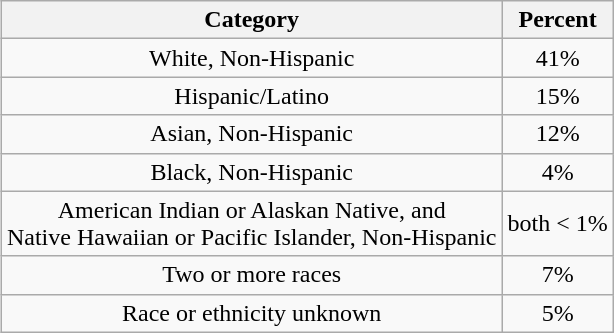<table class="wikitable" style="text-align:center; float:right; margin-left:2em">
<tr>
<th>Category</th>
<th>Percent</th>
</tr>
<tr>
<td>White, Non-Hispanic</td>
<td>41%</td>
</tr>
<tr>
<td>Hispanic/Latino</td>
<td>15%</td>
</tr>
<tr>
<td>Asian, Non-Hispanic</td>
<td>12%</td>
</tr>
<tr>
<td>Black, Non-Hispanic</td>
<td>4%</td>
</tr>
<tr>
<td>American Indian or Alaskan Native, and<br>Native Hawaiian or Pacific Islander, Non-Hispanic</td>
<td>both < 1%</td>
</tr>
<tr>
<td>Two or more races</td>
<td>7%</td>
</tr>
<tr>
<td>Race or ethnicity unknown</td>
<td>5%</td>
</tr>
</table>
